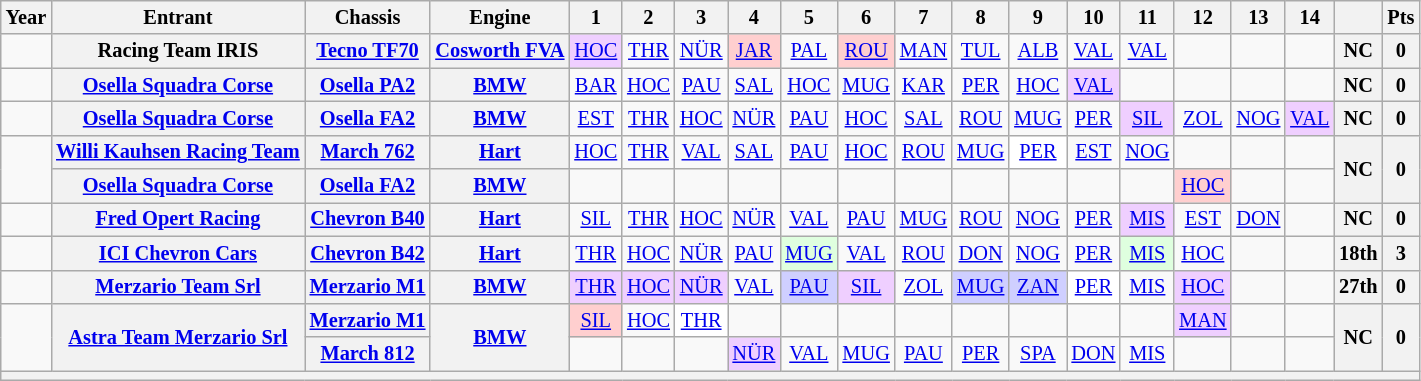<table class="wikitable" style="text-align:center; font-size:85%">
<tr>
<th>Year</th>
<th>Entrant</th>
<th>Chassis</th>
<th>Engine</th>
<th>1</th>
<th>2</th>
<th>3</th>
<th>4</th>
<th>5</th>
<th>6</th>
<th>7</th>
<th>8</th>
<th>9</th>
<th>10</th>
<th>11</th>
<th>12</th>
<th>13</th>
<th>14</th>
<th></th>
<th>Pts</th>
</tr>
<tr>
<td></td>
<th nowrap>Racing Team IRIS</th>
<th nowrap><a href='#'>Tecno TF70</a></th>
<th nowrap><a href='#'>Cosworth FVA</a></th>
<td style="background:#EFCFFF;"><a href='#'>HOC</a><br></td>
<td><a href='#'>THR</a></td>
<td><a href='#'>NÜR</a></td>
<td style="background:#FFCFCF;"><a href='#'>JAR</a><br></td>
<td><a href='#'>PAL</a></td>
<td style="background:#FFCFCF;"><a href='#'>ROU</a><br></td>
<td><a href='#'>MAN</a></td>
<td><a href='#'>TUL</a></td>
<td><a href='#'>ALB</a></td>
<td><a href='#'>VAL</a></td>
<td><a href='#'>VAL</a></td>
<td></td>
<td></td>
<td></td>
<th>NC</th>
<th>0</th>
</tr>
<tr>
<td></td>
<th nowrap><a href='#'>Osella Squadra Corse</a></th>
<th nowrap><a href='#'>Osella PA2</a></th>
<th nowrap><a href='#'>BMW</a></th>
<td><a href='#'>BAR</a></td>
<td><a href='#'>HOC</a></td>
<td><a href='#'>PAU</a></td>
<td><a href='#'>SAL</a></td>
<td><a href='#'>HOC</a></td>
<td><a href='#'>MUG</a></td>
<td><a href='#'>KAR</a></td>
<td><a href='#'>PER</a></td>
<td><a href='#'>HOC</a></td>
<td style="background:#EFCFFF;"><a href='#'>VAL</a><br></td>
<td></td>
<td></td>
<td></td>
<td></td>
<th>NC</th>
<th>0</th>
</tr>
<tr>
<td></td>
<th nowrap><a href='#'>Osella Squadra Corse</a></th>
<th nowrap><a href='#'>Osella FA2</a></th>
<th nowrap><a href='#'>BMW</a></th>
<td><a href='#'>EST</a></td>
<td><a href='#'>THR</a></td>
<td><a href='#'>HOC</a></td>
<td><a href='#'>NÜR</a></td>
<td><a href='#'>PAU</a></td>
<td><a href='#'>HOC</a></td>
<td><a href='#'>SAL</a></td>
<td><a href='#'>ROU</a></td>
<td><a href='#'>MUG</a></td>
<td><a href='#'>PER</a></td>
<td style="background:#EFCFFF;"><a href='#'>SIL</a><br></td>
<td><a href='#'>ZOL</a></td>
<td><a href='#'>NOG</a></td>
<td style="background:#EFCFFF;"><a href='#'>VAL</a><br></td>
<th>NC</th>
<th>0</th>
</tr>
<tr>
<td rowspan=2></td>
<th nowrap><a href='#'>Willi Kauhsen Racing Team</a></th>
<th nowrap><a href='#'>March 762</a></th>
<th nowrap><a href='#'>Hart</a></th>
<td><a href='#'>HOC</a></td>
<td><a href='#'>THR</a></td>
<td><a href='#'>VAL</a></td>
<td><a href='#'>SAL</a></td>
<td><a href='#'>PAU</a></td>
<td><a href='#'>HOC</a></td>
<td><a href='#'>ROU</a></td>
<td><a href='#'>MUG</a></td>
<td style="background:#FFFFFF;"><a href='#'>PER</a><br></td>
<td><a href='#'>EST</a></td>
<td><a href='#'>NOG</a></td>
<td></td>
<td></td>
<td></td>
<th rowspan=2>NC</th>
<th rowspan=2>0</th>
</tr>
<tr>
<th nowrap><a href='#'>Osella Squadra Corse</a></th>
<th nowrap><a href='#'>Osella FA2</a></th>
<th nowrap><a href='#'>BMW</a></th>
<td></td>
<td></td>
<td></td>
<td></td>
<td></td>
<td></td>
<td></td>
<td></td>
<td></td>
<td></td>
<td></td>
<td style="background:#FFCFCF;"><a href='#'>HOC</a><br></td>
<td></td>
<td></td>
</tr>
<tr>
<td></td>
<th nowrap><a href='#'>Fred Opert Racing</a></th>
<th nowrap><a href='#'>Chevron B40</a></th>
<th nowrap><a href='#'>Hart</a></th>
<td><a href='#'>SIL</a></td>
<td><a href='#'>THR</a></td>
<td><a href='#'>HOC</a></td>
<td><a href='#'>NÜR</a></td>
<td><a href='#'>VAL</a></td>
<td><a href='#'>PAU</a></td>
<td><a href='#'>MUG</a></td>
<td><a href='#'>ROU</a></td>
<td><a href='#'>NOG</a></td>
<td><a href='#'>PER</a></td>
<td style="background:#EFCFFF;"><a href='#'>MIS</a><br></td>
<td><a href='#'>EST</a></td>
<td><a href='#'>DON</a></td>
<td></td>
<th>NC</th>
<th>0</th>
</tr>
<tr>
<td></td>
<th nowrap><a href='#'>ICI Chevron Cars</a></th>
<th nowrap><a href='#'>Chevron B42</a></th>
<th nowrap><a href='#'>Hart</a></th>
<td><a href='#'>THR</a></td>
<td><a href='#'>HOC</a></td>
<td><a href='#'>NÜR</a></td>
<td><a href='#'>PAU</a></td>
<td style="background:#DFFFDF;"><a href='#'>MUG</a><br></td>
<td><a href='#'>VAL</a></td>
<td><a href='#'>ROU</a></td>
<td><a href='#'>DON</a></td>
<td><a href='#'>NOG</a></td>
<td><a href='#'>PER</a></td>
<td style="background:#DFFFDF;"><a href='#'>MIS</a><br></td>
<td><a href='#'>HOC</a></td>
<td></td>
<td></td>
<th>18th</th>
<th>3</th>
</tr>
<tr>
<td></td>
<th nowrap><a href='#'>Merzario Team Srl</a></th>
<th nowrap><a href='#'>Merzario M1</a></th>
<th nowrap><a href='#'>BMW</a></th>
<td style="background:#EFCFFF;"><a href='#'>THR</a><br></td>
<td style="background:#EFCFFF;"><a href='#'>HOC</a><br></td>
<td style="background:#EFCFFF;"><a href='#'>NÜR</a><br></td>
<td><a href='#'>VAL</a></td>
<td style="background:#CFCFFF;"><a href='#'>PAU</a><br></td>
<td style="background:#EFCFFF;"><a href='#'>SIL</a><br></td>
<td><a href='#'>ZOL</a></td>
<td style="background:#CFCFFF;"><a href='#'>MUG</a><br></td>
<td style="background:#CFCFFF;"><a href='#'>ZAN</a><br></td>
<td style="background:#FFFFFF;"><a href='#'>PER</a><br></td>
<td><a href='#'>MIS</a></td>
<td style="background:#EFCFFF;"><a href='#'>HOC</a><br></td>
<td></td>
<td></td>
<th>27th</th>
<th>0</th>
</tr>
<tr>
<td rowspan=2></td>
<th rowspan=2 nowrap><a href='#'>Astra Team Merzario Srl</a></th>
<th nowrap><a href='#'>Merzario M1</a></th>
<th rowspan=2 nowrap><a href='#'>BMW</a></th>
<td style="background:#FFCFCF;"><a href='#'>SIL</a><br></td>
<td><a href='#'>HOC</a></td>
<td style="background:#FFFFFF;"><a href='#'>THR</a><br></td>
<td></td>
<td></td>
<td></td>
<td></td>
<td></td>
<td></td>
<td></td>
<td></td>
<td style="background:#EFCFFF;"><a href='#'>MAN</a><br></td>
<td></td>
<td></td>
<th rowspan=2>NC</th>
<th rowspan=2>0</th>
</tr>
<tr>
<th nowrap><a href='#'>March 812</a></th>
<td></td>
<td></td>
<td></td>
<td style="background:#EFCFFF;"><a href='#'>NÜR</a><br></td>
<td><a href='#'>VAL</a></td>
<td><a href='#'>MUG</a></td>
<td><a href='#'>PAU</a></td>
<td><a href='#'>PER</a></td>
<td><a href='#'>SPA</a></td>
<td><a href='#'>DON</a></td>
<td><a href='#'>MIS</a></td>
<td></td>
<td></td>
<td></td>
</tr>
<tr>
<th colspan=20></th>
</tr>
</table>
